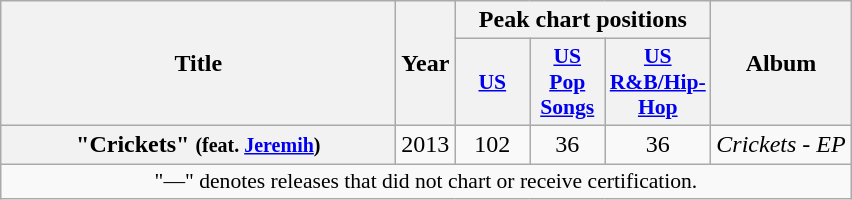<table class="wikitable plainrowheaders" style="text-align:center;">
<tr>
<th scope="col" rowspan="2" style="width:16em;">Title</th>
<th scope="col" rowspan="2">Year</th>
<th scope="col" colspan="3">Peak chart positions</th>
<th scope="col" rowspan="2">Album</th>
</tr>
<tr>
<th scope="col" style="width:3em;font-size:90%;"><a href='#'>US</a></th>
<th scope="col" style="width:3em;font-size:90%;"><a href='#'>US Pop Songs</a></th>
<th scope="col" style="width:3em;font-size:90%;"><a href='#'>US R&B/Hip-Hop</a></th>
</tr>
<tr>
<th scope="row">"Crickets" <small>(feat. <a href='#'>Jeremih</a>)</small></th>
<td>2013</td>
<td>102</td>
<td>36</td>
<td>36</td>
<td><em>Crickets - EP</em></td>
</tr>
<tr>
<td colspan="14" style="font-size:90%">"—" denotes releases that did not chart or receive certification.</td>
</tr>
</table>
